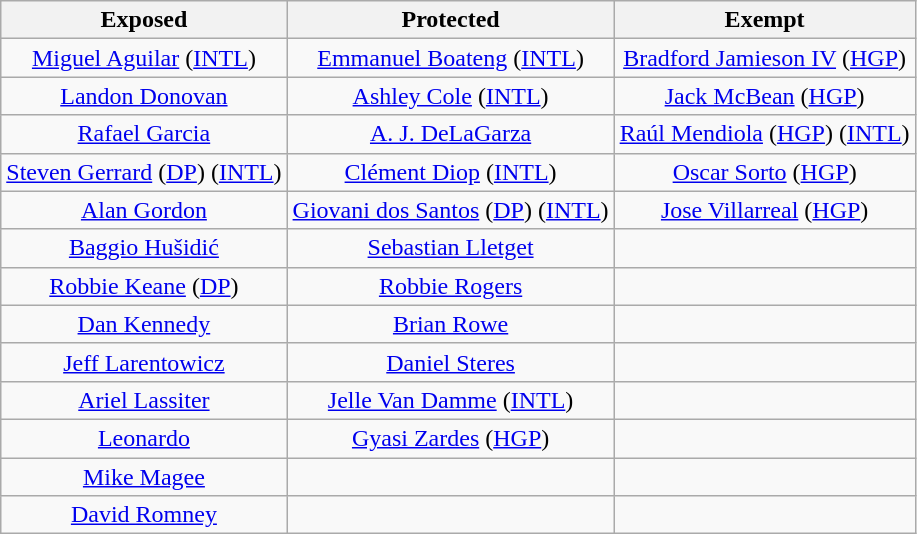<table class="wikitable" style="text-align:center">
<tr>
<th>Exposed</th>
<th>Protected</th>
<th>Exempt</th>
</tr>
<tr>
<td><a href='#'>Miguel Aguilar</a> (<a href='#'>INTL</a>)</td>
<td><a href='#'>Emmanuel Boateng</a> (<a href='#'>INTL</a>)</td>
<td><a href='#'>Bradford Jamieson IV</a> (<a href='#'>HGP</a>)</td>
</tr>
<tr>
<td><a href='#'>Landon Donovan</a></td>
<td><a href='#'>Ashley Cole</a> (<a href='#'>INTL</a>)</td>
<td><a href='#'>Jack McBean</a> (<a href='#'>HGP</a>)</td>
</tr>
<tr>
<td><a href='#'>Rafael Garcia</a></td>
<td><a href='#'>A. J. DeLaGarza</a></td>
<td><a href='#'>Raúl Mendiola</a> (<a href='#'>HGP</a>) (<a href='#'>INTL</a>)</td>
</tr>
<tr>
<td><a href='#'>Steven Gerrard</a> (<a href='#'>DP</a>) (<a href='#'>INTL</a>)</td>
<td><a href='#'>Clément Diop</a> (<a href='#'>INTL</a>)</td>
<td><a href='#'>Oscar Sorto</a> (<a href='#'>HGP</a>)</td>
</tr>
<tr>
<td><a href='#'>Alan Gordon</a></td>
<td><a href='#'>Giovani dos Santos</a> (<a href='#'>DP</a>) (<a href='#'>INTL</a>)</td>
<td><a href='#'>Jose Villarreal</a> (<a href='#'>HGP</a>)</td>
</tr>
<tr>
<td><a href='#'>Baggio Hušidić</a></td>
<td><a href='#'>Sebastian Lletget</a></td>
<td></td>
</tr>
<tr>
<td><a href='#'>Robbie Keane</a> (<a href='#'>DP</a>)</td>
<td><a href='#'>Robbie Rogers</a></td>
<td></td>
</tr>
<tr>
<td><a href='#'>Dan Kennedy</a></td>
<td><a href='#'>Brian Rowe</a></td>
<td></td>
</tr>
<tr>
<td><a href='#'>Jeff Larentowicz</a></td>
<td><a href='#'>Daniel Steres</a></td>
<td></td>
</tr>
<tr>
<td><a href='#'>Ariel Lassiter</a></td>
<td><a href='#'>Jelle Van Damme</a> (<a href='#'>INTL</a>)</td>
<td></td>
</tr>
<tr>
<td><a href='#'>Leonardo</a></td>
<td><a href='#'>Gyasi Zardes</a> (<a href='#'>HGP</a>)</td>
<td></td>
</tr>
<tr>
<td><a href='#'>Mike Magee</a></td>
<td></td>
<td></td>
</tr>
<tr>
<td><a href='#'>David Romney</a></td>
<td></td>
<td></td>
</tr>
</table>
